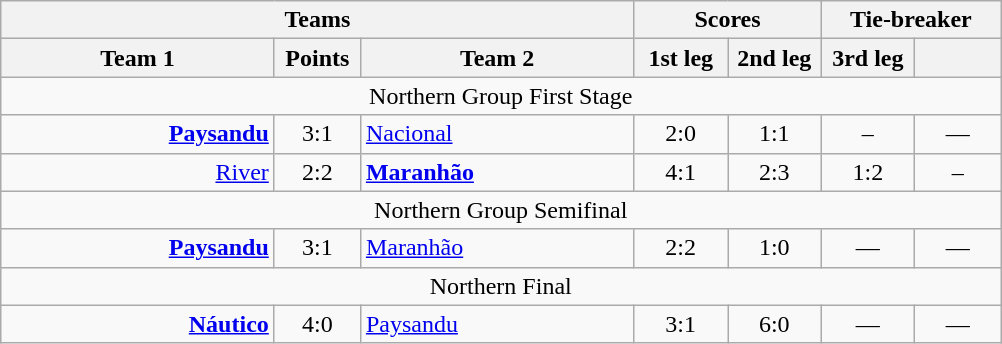<table class="wikitable" style="text-align:center;">
<tr>
<th colspan=3>Teams</th>
<th colspan=2>Scores</th>
<th colspan=2>Tie-breaker</th>
</tr>
<tr>
<th width="175">Team 1</th>
<th width="50">Points</th>
<th width="175">Team 2</th>
<th width="55">1st leg</th>
<th width="55">2nd leg</th>
<th width="55">3rd leg</th>
<th width="50"></th>
</tr>
<tr>
<td agin=center colspan="7">Northern Group First Stage</td>
</tr>
<tr>
<td align=right><strong><a href='#'>Paysandu</a></strong></td>
<td>3:1</td>
<td align=left> <a href='#'>Nacional</a></td>
<td>2:0</td>
<td>1:1</td>
<td>–</td>
<td>—</td>
</tr>
<tr>
<td align=right><a href='#'>River</a></td>
<td>2:2</td>
<td align=left><strong><a href='#'>Maranhão</a></strong></td>
<td>4:1</td>
<td>2:3</td>
<td>1:2</td>
<td>–</td>
</tr>
<tr>
<td agin=center colspan="7">Northern Group Semifinal</td>
</tr>
<tr>
<td align=right><strong><a href='#'>Paysandu</a></strong> </td>
<td>3:1</td>
<td align=left>  <a href='#'>Maranhão</a></td>
<td>2:2</td>
<td>1:0</td>
<td>—</td>
<td>—</td>
</tr>
<tr>
<td agin=center colspan="7">Northern Final</td>
</tr>
<tr>
<td align=right><strong><a href='#'>Náutico</a></strong> </td>
<td>4:0</td>
<td align=left> <a href='#'>Paysandu</a></td>
<td>3:1</td>
<td>6:0</td>
<td>—</td>
<td>—</td>
</tr>
</table>
